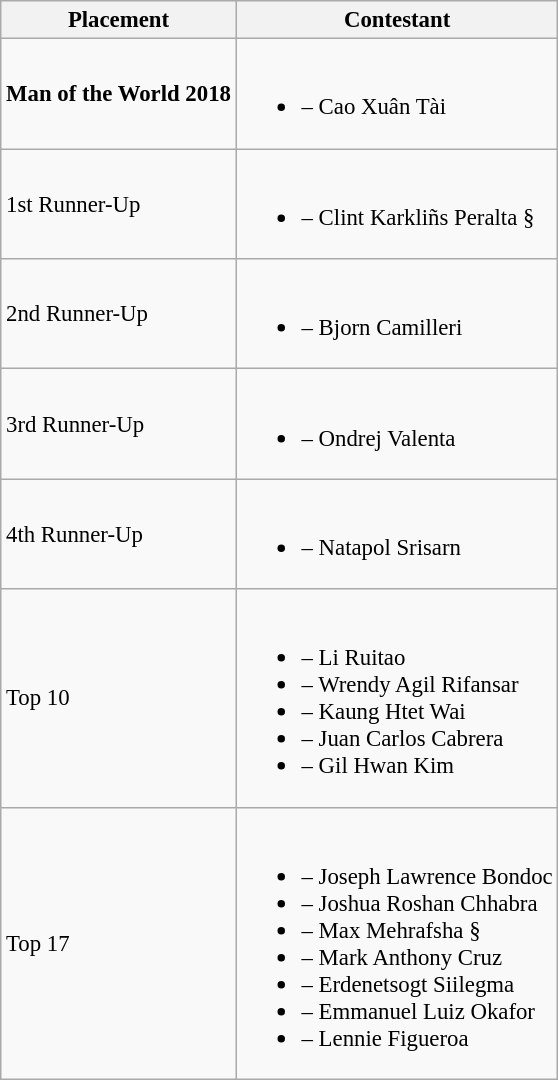<table class="wikitable sortable" style="font-size: 95%;">
<tr>
<th>Placement</th>
<th>Contestant</th>
</tr>
<tr>
<td><strong>Man of the World 2018</strong></td>
<td><br><ul><li> – Cao Xuân Tài</li></ul></td>
</tr>
<tr>
<td>1st Runner-Up</td>
<td><br><ul><li> – Clint Karkliñs Peralta §</li></ul></td>
</tr>
<tr>
<td>2nd Runner-Up</td>
<td><br><ul><li> – Bjorn Camilleri</li></ul></td>
</tr>
<tr>
<td>3rd Runner-Up</td>
<td><br><ul><li> – Ondrej Valenta</li></ul></td>
</tr>
<tr>
<td>4th Runner-Up</td>
<td><br><ul><li> – Natapol Srisarn</li></ul></td>
</tr>
<tr>
<td>Top 10</td>
<td><br><ul><li> – Li Ruitao</li><li> – Wrendy Agil Rifansar</li><li> – Kaung Htet Wai</li><li> – Juan Carlos Cabrera</li><li> – Gil Hwan Kim</li></ul></td>
</tr>
<tr>
<td>Top 17</td>
<td><br><ul><li> – Joseph Lawrence Bondoc</li><li> – Joshua Roshan Chhabra</li><li> – Max Mehrafsha §</li><li> – Mark Anthony Cruz</li><li> – Erdenetsogt Siilegma</li><li> – Emmanuel Luiz Okafor</li><li> – Lennie Figueroa</li></ul></td>
</tr>
</table>
